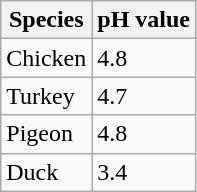<table class="wikitable">
<tr>
<th>Species</th>
<th>pH value</th>
</tr>
<tr>
<td>Chicken</td>
<td>4.8</td>
</tr>
<tr>
<td>Turkey</td>
<td>4.7</td>
</tr>
<tr>
<td>Pigeon</td>
<td>4.8</td>
</tr>
<tr>
<td>Duck</td>
<td>3.4</td>
</tr>
</table>
